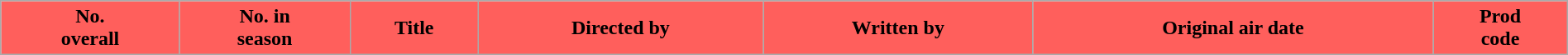<table class="wikitable plainrowheaders" style="width:100%;">
<tr>
<th style="background:#ff5f5c;">No. <br>overall</th>
<th style="background:#ff5f5c;">No. in<br>season</th>
<th style="background:#ff5f5c;">Title</th>
<th style="background:#ff5f5c;">Directed by</th>
<th style="background:#ff5f5c;">Written by</th>
<th style="background:#ff5f5c;">Original air date</th>
<th style="background:#ff5f5c;">Prod<br>code<br>
























</th>
</tr>
</table>
